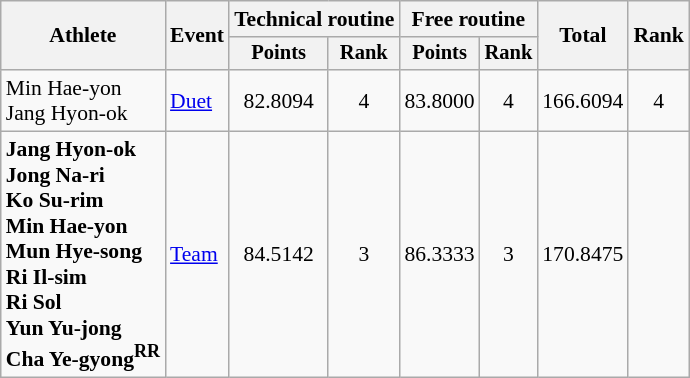<table class=wikitable style=font-size:90%;text-align:center>
<tr>
<th rowspan="2">Athlete</th>
<th rowspan="2">Event</th>
<th colspan="2">Technical routine</th>
<th colspan="2">Free routine</th>
<th rowspan="2">Total</th>
<th rowspan="2">Rank</th>
</tr>
<tr style="font-size:95%">
<th>Points</th>
<th>Rank</th>
<th>Points</th>
<th>Rank</th>
</tr>
<tr>
<td align=left>Min Hae-yon<br>Jang Hyon-ok</td>
<td align=left><a href='#'>Duet</a></td>
<td>82.8094</td>
<td>4</td>
<td>83.8000</td>
<td>4</td>
<td>166.6094</td>
<td>4</td>
</tr>
<tr>
<td align=left><strong>Jang Hyon-ok<br>Jong Na-ri<br>Ko Su-rim<br>Min Hae-yon<br>Mun Hye-song<br>Ri Il-sim<br>Ri Sol<br>Yun Yu-jong<br>Cha Ye-gyong<sup>RR</sup></strong></td>
<td align=left><a href='#'>Team</a></td>
<td>84.5142</td>
<td>3</td>
<td>86.3333</td>
<td>3</td>
<td>170.8475</td>
<td></td>
</tr>
</table>
